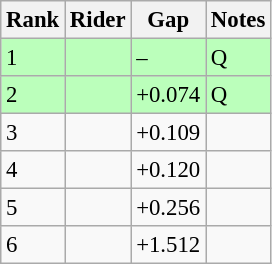<table class="wikitable" style="font-size:95%" style="text-align:center; width:35em;">
<tr>
<th>Rank</th>
<th>Rider</th>
<th>Gap</th>
<th>Notes</th>
</tr>
<tr bgcolor=bbffbb>
<td>1</td>
<td align=left></td>
<td>–</td>
<td>Q</td>
</tr>
<tr bgcolor=bbffbb>
<td>2</td>
<td align=left></td>
<td>+0.074</td>
<td>Q</td>
</tr>
<tr>
<td>3</td>
<td align=left></td>
<td>+0.109</td>
<td></td>
</tr>
<tr>
<td>4</td>
<td align=left></td>
<td>+0.120</td>
<td></td>
</tr>
<tr>
<td>5</td>
<td align=left></td>
<td>+0.256</td>
<td></td>
</tr>
<tr>
<td>6</td>
<td align=left></td>
<td>+1.512</td>
<td></td>
</tr>
</table>
